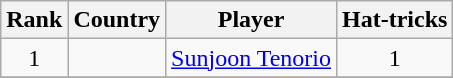<table class="wikitable" style="text-align:center;">
<tr>
<th>Rank</th>
<th>Country</th>
<th>Player</th>
<th>Hat-tricks</th>
</tr>
<tr>
<td>1</td>
<td></td>
<td><a href='#'>Sunjoon Tenorio</a></td>
<td>1</td>
</tr>
<tr>
</tr>
</table>
